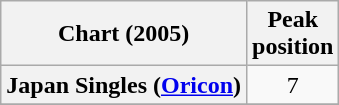<table class="wikitable sortable plainrowheaders" style="text-align:center">
<tr>
<th scope="col">Chart (2005)</th>
<th scope="col">Peak<br>position</th>
</tr>
<tr>
<th scope="row">Japan Singles (<a href='#'>Oricon</a>)</th>
<td style="text-align:center;">7</td>
</tr>
<tr>
</tr>
</table>
